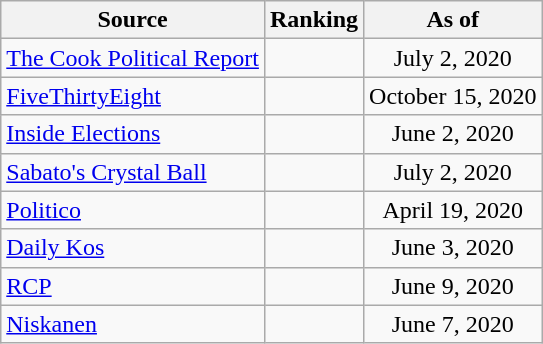<table class="wikitable" style="text-align:center">
<tr>
<th>Source</th>
<th>Ranking</th>
<th>As of</th>
</tr>
<tr>
<td align=left><a href='#'>The Cook Political Report</a></td>
<td></td>
<td>July 2, 2020</td>
</tr>
<tr>
<td align=left><a href='#'>FiveThirtyEight</a></td>
<td></td>
<td>October 15, 2020</td>
</tr>
<tr>
<td align=left><a href='#'>Inside Elections</a></td>
<td></td>
<td>June 2, 2020</td>
</tr>
<tr>
<td align=left><a href='#'>Sabato's Crystal Ball</a></td>
<td></td>
<td>July 2, 2020</td>
</tr>
<tr>
<td align="left"><a href='#'>Politico</a></td>
<td></td>
<td>April 19, 2020</td>
</tr>
<tr>
<td align="left"><a href='#'>Daily Kos</a></td>
<td></td>
<td>June 3, 2020</td>
</tr>
<tr>
<td align="left"><a href='#'>RCP</a></td>
<td></td>
<td>June 9, 2020</td>
</tr>
<tr>
<td align="left"><a href='#'>Niskanen</a></td>
<td></td>
<td>June 7, 2020</td>
</tr>
</table>
